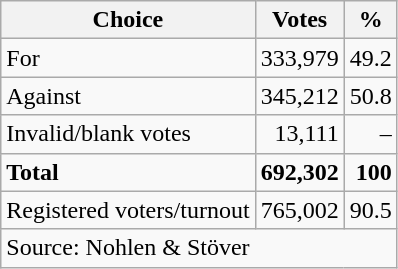<table class=wikitable style=text-align:right>
<tr>
<th>Choice</th>
<th>Votes</th>
<th>%</th>
</tr>
<tr>
<td align=left>For</td>
<td>333,979</td>
<td>49.2</td>
</tr>
<tr>
<td align=left>Against</td>
<td>345,212</td>
<td>50.8</td>
</tr>
<tr>
<td align=left>Invalid/blank votes</td>
<td>13,111</td>
<td>–</td>
</tr>
<tr>
<td align=left><strong>Total</strong></td>
<td><strong>692,302</strong></td>
<td><strong>100</strong></td>
</tr>
<tr>
<td align=left>Registered voters/turnout</td>
<td>765,002</td>
<td>90.5</td>
</tr>
<tr>
<td align=left colspan=3>Source: Nohlen & Stöver</td>
</tr>
</table>
